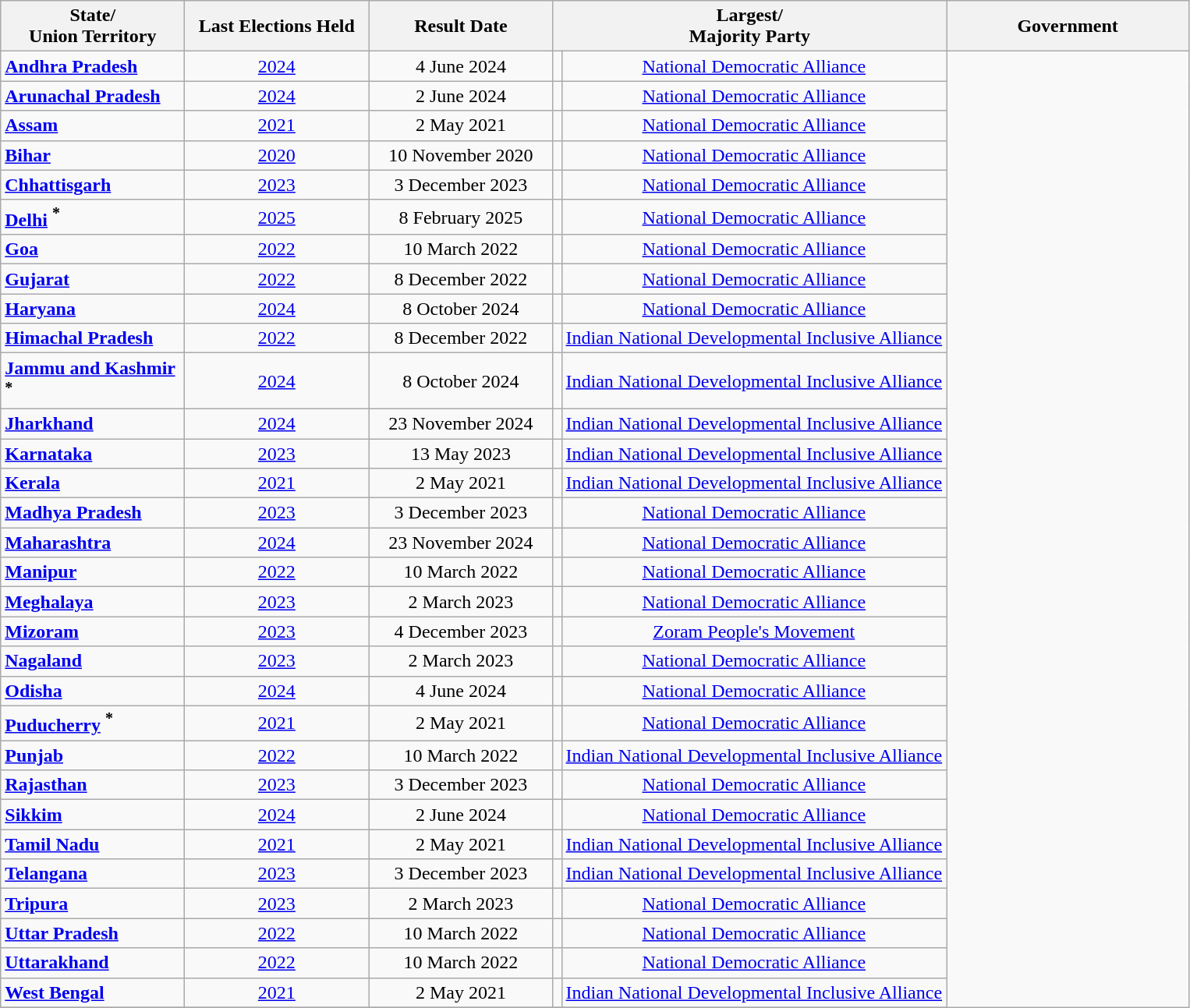<table class="wikitable sortable"  style="text-align: center;">
<tr>
<th align="center" style="width:150px;">State/<br>Union Territory</th>
<th align="center" style="width:150px;">Last Elections Held</th>
<th align="center" style="width:150px;">Result Date</th>
<th align="center" style="width:100px;" colspan="2">Largest/<br>Majority Party</th>
<th align="center" style="width:200px;">Government</th>
</tr>
<tr>
<td align="left"><strong><a href='#'>Andhra Pradesh</a></strong></td>
<td><a href='#'>2024</a></td>
<td>4 June 2024</td>
<td></td>
<td><a href='#'>National Democratic Alliance</a></td>
</tr>
<tr>
<td align="left"><strong><a href='#'>Arunachal Pradesh</a></strong></td>
<td><a href='#'>2024</a></td>
<td>2 June 2024</td>
<td></td>
<td><a href='#'>National Democratic Alliance</a></td>
</tr>
<tr>
<td align="left"><strong><a href='#'>Assam</a></strong></td>
<td><a href='#'>2021</a></td>
<td>2 May 2021</td>
<td></td>
<td><a href='#'>National Democratic Alliance</a></td>
</tr>
<tr>
<td align="left"><strong><a href='#'>Bihar</a></strong></td>
<td><a href='#'>2020</a></td>
<td>10 November 2020</td>
<td></td>
<td><a href='#'>National Democratic Alliance</a></td>
</tr>
<tr>
<td align="left"><strong><a href='#'>Chhattisgarh</a></strong></td>
<td><a href='#'>2023</a></td>
<td>3 December 2023</td>
<td></td>
<td><a href='#'>National Democratic Alliance</a></td>
</tr>
<tr>
<td align="left"><strong><a href='#'>Delhi</a> <sup>*</sup></strong></td>
<td><a href='#'>2025</a></td>
<td>8 February 2025</td>
<td></td>
<td><a href='#'>National Democratic Alliance</a></td>
</tr>
<tr>
<td align="left"><strong><a href='#'>Goa</a></strong></td>
<td><a href='#'>2022</a></td>
<td>10 March 2022</td>
<td></td>
<td><a href='#'>National Democratic Alliance</a></td>
</tr>
<tr>
<td align="left"><strong><a href='#'>Gujarat</a></strong></td>
<td><a href='#'>2022</a></td>
<td>8 December 2022</td>
<td></td>
<td><a href='#'>National Democratic Alliance</a></td>
</tr>
<tr>
<td align="left"><strong><a href='#'>Haryana</a></strong></td>
<td><a href='#'>2024</a></td>
<td>8 October 2024</td>
<td></td>
<td><a href='#'>National Democratic Alliance</a></td>
</tr>
<tr>
<td align="left"><strong><a href='#'>Himachal Pradesh</a></strong></td>
<td><a href='#'>2022</a></td>
<td>8 December 2022</td>
<td></td>
<td><a href='#'>Indian National Developmental Inclusive Alliance</a></td>
</tr>
<tr>
<td align="left"><strong><a href='#'>Jammu and Kashmir</a> <sup>*</sup></strong></td>
<td><a href='#'>2024</a></td>
<td>8 October 2024</td>
<td></td>
<td><a href='#'>Indian National Developmental Inclusive Alliance</a></td>
</tr>
<tr>
<td align="left"><strong><a href='#'>Jharkhand</a></strong></td>
<td><a href='#'>2024</a></td>
<td>23 November 2024</td>
<td></td>
<td><a href='#'>Indian National Developmental Inclusive Alliance</a></td>
</tr>
<tr>
<td align="left"><strong><a href='#'>Karnataka</a></strong></td>
<td><a href='#'>2023</a></td>
<td>13 May 2023</td>
<td></td>
<td><a href='#'>Indian National Developmental Inclusive Alliance</a></td>
</tr>
<tr>
<td align="left"><strong><a href='#'>Kerala</a></strong></td>
<td><a href='#'>2021</a></td>
<td>2 May 2021</td>
<td></td>
<td><a href='#'>Indian National Developmental Inclusive Alliance</a></td>
</tr>
<tr>
<td align="left"><strong><a href='#'>Madhya Pradesh</a></strong></td>
<td><a href='#'>2023</a></td>
<td>3 December 2023</td>
<td></td>
<td><a href='#'>National Democratic Alliance</a></td>
</tr>
<tr>
<td align="left"><strong><a href='#'>Maharashtra</a></strong></td>
<td><a href='#'>2024</a></td>
<td>23 November 2024</td>
<td></td>
<td><a href='#'>National Democratic Alliance</a></td>
</tr>
<tr>
<td align="left"><strong><a href='#'>Manipur</a></strong></td>
<td><a href='#'>2022</a></td>
<td>10 March 2022</td>
<td></td>
<td><a href='#'>National Democratic Alliance</a></td>
</tr>
<tr>
<td align="left"><strong><a href='#'>Meghalaya</a></strong></td>
<td><a href='#'>2023</a></td>
<td>2 March 2023</td>
<td></td>
<td><a href='#'>National Democratic Alliance</a></td>
</tr>
<tr>
<td align="left"><strong><a href='#'>Mizoram</a></strong></td>
<td><a href='#'>2023</a></td>
<td>4 December 2023</td>
<td></td>
<td><a href='#'>Zoram People's Movement</a></td>
</tr>
<tr>
<td align="left"><strong><a href='#'>Nagaland</a></strong></td>
<td><a href='#'>2023</a></td>
<td>2 March 2023</td>
<td></td>
<td><a href='#'>National Democratic Alliance</a></td>
</tr>
<tr>
<td align="left"><strong><a href='#'>Odisha</a></strong></td>
<td><a href='#'>2024</a></td>
<td>4 June 2024</td>
<td></td>
<td><a href='#'>National Democratic Alliance</a></td>
</tr>
<tr>
<td align="left"><strong><a href='#'>Puducherry</a> <sup>*</sup></strong></td>
<td><a href='#'>2021</a></td>
<td>2 May 2021</td>
<td></td>
<td><a href='#'>National Democratic Alliance</a></td>
</tr>
<tr>
<td align="left"><strong><a href='#'>Punjab</a></strong></td>
<td><a href='#'>2022</a></td>
<td>10 March 2022</td>
<td></td>
<td><a href='#'>Indian National Developmental Inclusive Alliance</a></td>
</tr>
<tr>
<td align="left"><strong><a href='#'>Rajasthan</a></strong></td>
<td><a href='#'>2023</a></td>
<td>3 December 2023</td>
<td></td>
<td><a href='#'>National Democratic Alliance</a></td>
</tr>
<tr>
<td align="left"><strong><a href='#'>Sikkim</a></strong></td>
<td><a href='#'>2024</a></td>
<td>2 June 2024</td>
<td></td>
<td><a href='#'>National Democratic Alliance</a></td>
</tr>
<tr>
<td align="left"><strong><a href='#'>Tamil Nadu</a></strong></td>
<td><a href='#'>2021</a></td>
<td>2 May 2021</td>
<td></td>
<td><a href='#'>Indian National Developmental Inclusive Alliance</a></td>
</tr>
<tr>
<td align="left"><strong><a href='#'>Telangana</a></strong></td>
<td><a href='#'>2023</a></td>
<td>3 December 2023</td>
<td></td>
<td><a href='#'>Indian National Developmental Inclusive Alliance</a></td>
</tr>
<tr>
<td align="left"><strong><a href='#'>Tripura</a></strong></td>
<td><a href='#'>2023</a></td>
<td>2 March 2023</td>
<td></td>
<td><a href='#'>National Democratic Alliance</a></td>
</tr>
<tr>
<td align="left"><strong><a href='#'>Uttar Pradesh</a></strong></td>
<td><a href='#'>2022</a></td>
<td>10 March 2022</td>
<td></td>
<td><a href='#'>National Democratic Alliance</a></td>
</tr>
<tr>
<td align="left"><strong><a href='#'>Uttarakhand</a></strong></td>
<td><a href='#'>2022</a></td>
<td>10 March 2022</td>
<td></td>
<td><a href='#'>National Democratic Alliance</a></td>
</tr>
<tr>
<td align="left"><strong><a href='#'>West Bengal</a></strong></td>
<td><a href='#'>2021</a></td>
<td>2 May 2021</td>
<td></td>
<td><a href='#'>Indian National Developmental Inclusive Alliance</a></td>
</tr>
<tr>
</tr>
</table>
